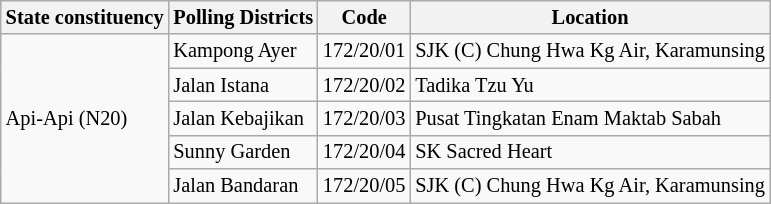<table class="wikitable sortable mw-collapsible" style="white-space:nowrap;font-size:85%">
<tr>
<th>State constituency</th>
<th>Polling Districts</th>
<th>Code</th>
<th>Location</th>
</tr>
<tr>
<td rowspan="5">Api-Api (N20)</td>
<td>Kampong Ayer</td>
<td>172/20/01</td>
<td>SJK (C) Chung Hwa Kg Air, Karamunsing</td>
</tr>
<tr>
<td>Jalan Istana</td>
<td>172/20/02</td>
<td>Tadika Tzu Yu</td>
</tr>
<tr>
<td>Jalan Kebajikan</td>
<td>172/20/03</td>
<td>Pusat Tingkatan Enam Maktab Sabah</td>
</tr>
<tr>
<td>Sunny Garden</td>
<td>172/20/04</td>
<td>SK Sacred Heart</td>
</tr>
<tr>
<td>Jalan Bandaran</td>
<td>172/20/05</td>
<td>SJK (C) Chung Hwa Kg Air, Karamunsing</td>
</tr>
</table>
